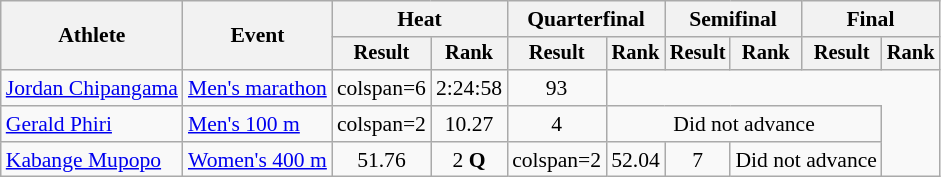<table class="wikitable" style="font-size:90%">
<tr>
<th rowspan="2">Athlete</th>
<th rowspan="2">Event</th>
<th colspan="2">Heat</th>
<th colspan="2">Quarterfinal</th>
<th colspan="2">Semifinal</th>
<th colspan="2">Final</th>
</tr>
<tr style="font-size:95%">
<th>Result</th>
<th>Rank</th>
<th>Result</th>
<th>Rank</th>
<th>Result</th>
<th>Rank</th>
<th>Result</th>
<th>Rank</th>
</tr>
<tr align=center>
<td align=left><a href='#'>Jordan Chipangama</a></td>
<td align=left><a href='#'>Men's marathon</a></td>
<td>colspan=6 </td>
<td>2:24:58</td>
<td>93</td>
</tr>
<tr align=center>
<td align=left><a href='#'>Gerald Phiri</a></td>
<td align=left><a href='#'>Men's 100 m</a></td>
<td>colspan=2 </td>
<td>10.27</td>
<td>4</td>
<td colspan=4>Did not advance</td>
</tr>
<tr align=center>
<td align=left><a href='#'>Kabange Mupopo</a></td>
<td align=left><a href='#'>Women's 400 m</a></td>
<td>51.76</td>
<td>2 <strong>Q</strong></td>
<td>colspan=2 </td>
<td>52.04</td>
<td>7</td>
<td colspan=2>Did not advance</td>
</tr>
</table>
